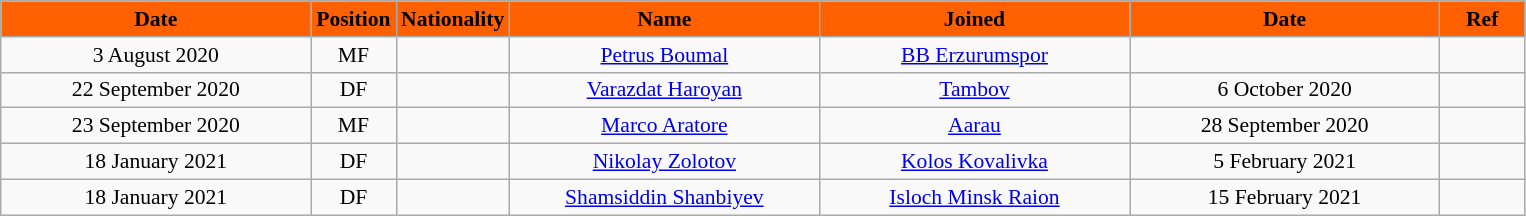<table class="wikitable"  style="text-align:center; font-size:90%; ">
<tr>
<th style="background:#FF6000; color:black; width:200px;">Date</th>
<th style="background:#FF6000; color:black; width:50px;">Position</th>
<th style="background:#FF6000; color:black; width:50px;">Nationality</th>
<th style="background:#FF6000; color:black; width:200px;">Name</th>
<th style="background:#FF6000; color:black; width:200px;">Joined</th>
<th style="background:#FF6000; color:black; width:200px;">Date</th>
<th style="background:#FF6000; color:black; width:50px;">Ref</th>
</tr>
<tr>
<td>3 August 2020</td>
<td>MF</td>
<td></td>
<td><a href='#'>Petrus Boumal</a></td>
<td><a href='#'>BB Erzurumspor</a></td>
<td></td>
<td></td>
</tr>
<tr>
<td>22 September 2020</td>
<td>DF</td>
<td></td>
<td><a href='#'>Varazdat Haroyan</a></td>
<td><a href='#'>Tambov</a></td>
<td>6 October 2020</td>
<td></td>
</tr>
<tr>
<td>23 September 2020</td>
<td>MF</td>
<td></td>
<td><a href='#'>Marco Aratore</a></td>
<td><a href='#'>Aarau</a></td>
<td>28 September 2020</td>
<td></td>
</tr>
<tr>
<td>18 January 2021</td>
<td>DF</td>
<td></td>
<td><a href='#'>Nikolay Zolotov</a></td>
<td><a href='#'>Kolos Kovalivka</a></td>
<td>5 February 2021</td>
<td></td>
</tr>
<tr>
<td>18 January 2021</td>
<td>DF</td>
<td></td>
<td><a href='#'>Shamsiddin Shanbiyev</a></td>
<td><a href='#'>Isloch Minsk Raion</a></td>
<td>15 February 2021</td>
<td></td>
</tr>
</table>
